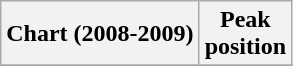<table class="wikitable sortable">
<tr>
<th align="left">Chart (2008-2009)</th>
<th align="center">Peak<br>position</th>
</tr>
<tr>
</tr>
</table>
